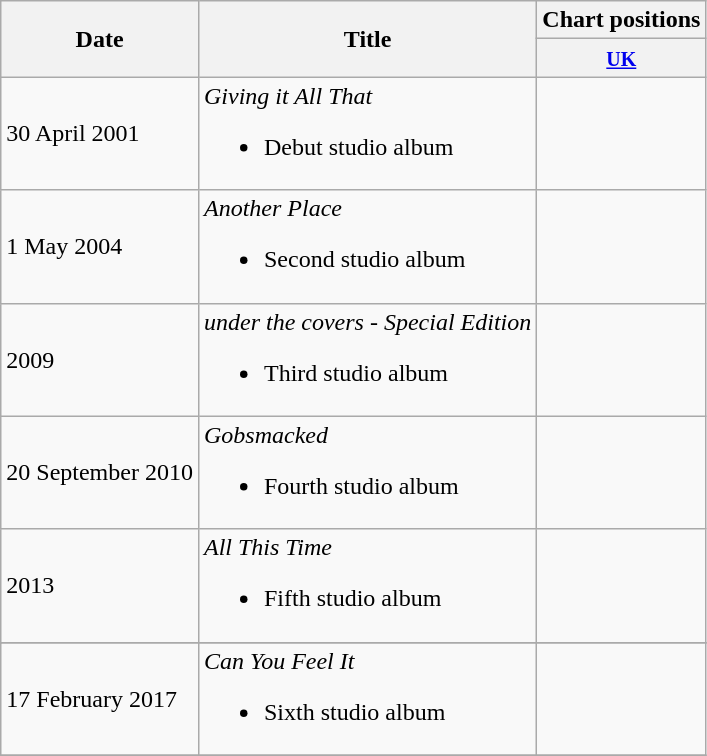<table class="wikitable">
<tr>
<th align="center" rowspan="2">Date</th>
<th align="center" rowspan="2">Title</th>
<th align="center" colspan="2">Chart positions</th>
</tr>
<tr>
<th align="center" rowspan=1"><small><a href='#'>UK</a></small></th>
</tr>
<tr>
<td>30 April 2001</td>
<td><em>Giving it All That</em><br><ul><li>Debut studio album</li></ul></td>
<td></td>
</tr>
<tr>
<td>1 May 2004</td>
<td><em>Another Place</em><br><ul><li>Second studio album</li></ul></td>
<td></td>
</tr>
<tr>
<td>2009</td>
<td><em>under the covers - Special Edition</em><br><ul><li>Third studio album</li></ul></td>
<td></td>
</tr>
<tr>
<td>20 September 2010</td>
<td><em>Gobsmacked</em><br><ul><li>Fourth studio album</li></ul></td>
<td></td>
</tr>
<tr>
<td>2013</td>
<td><em>All This Time</em><br><ul><li>Fifth studio album</li></ul></td>
<td></td>
</tr>
<tr>
</tr>
<tr>
<td>17 February 2017</td>
<td><em>Can You Feel It</em><br><ul><li>Sixth studio album</li></ul></td>
<td></td>
</tr>
<tr>
</tr>
</table>
